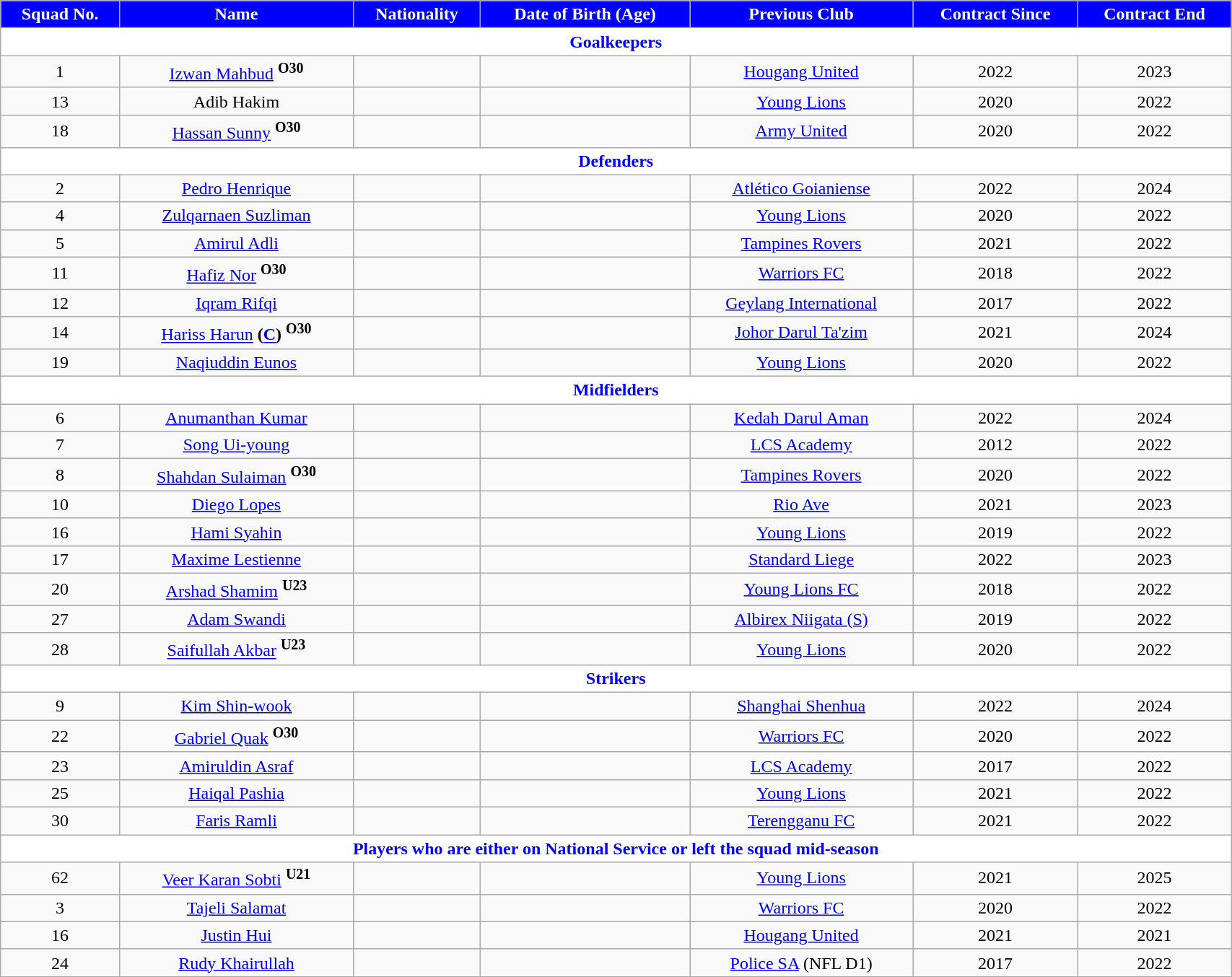<table class="wikitable" style="text-align:center; font-size:100%; width:90%;">
<tr>
<th style="background:Blue; color:white; text-align:center;">Squad No.</th>
<th style="background:Blue; color:white; text-align:center;">Name</th>
<th style="background:Blue; color:white; text-align:center;">Nationality</th>
<th style="background:Blue; color:white; text-align:center;">Date of Birth (Age)</th>
<th style="background:Blue; color:white; text-align:center;">Previous Club</th>
<th style="background:Blue; color:white; text-align:center;">Contract Since</th>
<th style="background:Blue; color:white; text-align:center;">Contract End</th>
</tr>
<tr>
<th colspan="8" style="background:white; color:blue; text-align:center">Goalkeepers</th>
</tr>
<tr>
<td>1</td>
<td><a href='#'>Izwan Mahbud</a> <sup><strong>O30</strong></sup></td>
<td></td>
<td></td>
<td> <a href='#'>Hougang United</a></td>
<td>2022</td>
<td>2023</td>
</tr>
<tr>
<td>13</td>
<td>Adib Hakim</td>
<td></td>
<td></td>
<td> <a href='#'>Young Lions</a></td>
<td>2020</td>
<td>2022</td>
</tr>
<tr>
<td>18</td>
<td><a href='#'>Hassan Sunny</a> <sup><strong>O30</strong></sup></td>
<td></td>
<td></td>
<td> <a href='#'>Army United</a></td>
<td>2020</td>
<td>2022</td>
</tr>
<tr>
<th colspan="8" style="background:white; color:blue; text-align:center">Defenders</th>
</tr>
<tr>
<td>2</td>
<td><a href='#'>Pedro Henrique</a></td>
<td></td>
<td></td>
<td> <a href='#'>Atlético Goianiense</a></td>
<td>2022</td>
<td>2024</td>
</tr>
<tr>
<td>4</td>
<td><a href='#'>Zulqarnaen Suzliman</a></td>
<td></td>
<td></td>
<td> <a href='#'>Young Lions</a></td>
<td>2020</td>
<td>2022</td>
</tr>
<tr>
<td>5</td>
<td><a href='#'>Amirul Adli</a></td>
<td></td>
<td></td>
<td> <a href='#'>Tampines Rovers</a></td>
<td>2021</td>
<td>2022</td>
</tr>
<tr>
<td>11</td>
<td><a href='#'>Hafiz Nor</a> <sup><strong>O30</strong></sup></td>
<td></td>
<td></td>
<td> <a href='#'>Warriors FC</a></td>
<td>2018</td>
<td>2022</td>
</tr>
<tr>
<td>12</td>
<td><a href='#'>Iqram Rifqi</a></td>
<td></td>
<td></td>
<td> <a href='#'>Geylang International</a></td>
<td>2017</td>
<td>2022</td>
</tr>
<tr>
<td>14</td>
<td><a href='#'>Hariss Harun</a> <strong>(<a href='#'>C</a>)</strong> <sup><strong>O30</strong></sup></td>
<td></td>
<td></td>
<td> <a href='#'>Johor Darul Ta'zim</a></td>
<td>2021</td>
<td>2024</td>
</tr>
<tr>
<td>19</td>
<td><a href='#'>Naqiuddin Eunos</a></td>
<td></td>
<td></td>
<td> <a href='#'>Young Lions</a></td>
<td>2020</td>
<td>2022</td>
</tr>
<tr>
<th colspan="8" style="background:white; color:blue; text-align:center">Midfielders</th>
</tr>
<tr>
<td>6</td>
<td><a href='#'>Anumanthan Kumar</a></td>
<td></td>
<td></td>
<td> <a href='#'>Kedah Darul Aman</a></td>
<td>2022</td>
<td>2024</td>
</tr>
<tr>
<td>7</td>
<td><a href='#'>Song Ui-young</a></td>
<td></td>
<td></td>
<td> <a href='#'>LCS Academy</a></td>
<td>2012</td>
<td>2022</td>
</tr>
<tr>
<td>8</td>
<td><a href='#'>Shahdan Sulaiman</a> <sup><strong>O30</strong></sup></td>
<td></td>
<td></td>
<td> <a href='#'>Tampines Rovers</a></td>
<td>2020</td>
<td>2022</td>
</tr>
<tr>
<td>10</td>
<td><a href='#'>Diego Lopes</a></td>
<td></td>
<td></td>
<td> <a href='#'>Rio Ave</a></td>
<td>2021</td>
<td>2023</td>
</tr>
<tr>
<td>16</td>
<td><a href='#'>Hami Syahin</a></td>
<td></td>
<td></td>
<td> <a href='#'>Young Lions</a></td>
<td>2019</td>
<td>2022</td>
</tr>
<tr>
<td>17</td>
<td><a href='#'>Maxime Lestienne</a></td>
<td></td>
<td></td>
<td> <a href='#'>Standard Liege</a></td>
<td>2022</td>
<td>2023</td>
</tr>
<tr>
<td>20</td>
<td><a href='#'>Arshad Shamim</a> <sup><strong>U23</strong></sup></td>
<td></td>
<td></td>
<td> <a href='#'>Young Lions FC</a></td>
<td>2018</td>
<td>2022</td>
</tr>
<tr>
<td>27</td>
<td><a href='#'>Adam Swandi</a></td>
<td></td>
<td></td>
<td> <a href='#'>Albirex Niigata (S)</a></td>
<td>2019</td>
<td>2022</td>
</tr>
<tr>
<td>28</td>
<td><a href='#'>Saifullah Akbar</a> <sup><strong>U23</strong></sup></td>
<td></td>
<td></td>
<td> <a href='#'>Young Lions</a></td>
<td>2020</td>
<td>2022</td>
</tr>
<tr>
<th colspan="8" style="background:white; color:blue; text-align:center">Strikers</th>
</tr>
<tr>
<td>9</td>
<td><a href='#'>Kim Shin-wook</a></td>
<td></td>
<td></td>
<td> <a href='#'>Shanghai Shenhua</a></td>
<td>2022</td>
<td>2024</td>
</tr>
<tr>
<td>22</td>
<td><a href='#'>Gabriel Quak</a> <sup><strong>O30</strong></sup></td>
<td></td>
<td></td>
<td> <a href='#'>Warriors FC</a></td>
<td>2020</td>
<td>2022</td>
</tr>
<tr>
<td>23</td>
<td><a href='#'>Amiruldin Asraf</a></td>
<td></td>
<td></td>
<td> <a href='#'>LCS Academy</a></td>
<td>2017</td>
<td>2022</td>
</tr>
<tr>
<td>25</td>
<td><a href='#'>Haiqal Pashia</a></td>
<td></td>
<td></td>
<td> <a href='#'>Young Lions</a></td>
<td>2021</td>
<td>2022</td>
</tr>
<tr>
<td>30</td>
<td><a href='#'>Faris Ramli</a></td>
<td></td>
<td></td>
<td> <a href='#'>Terengganu FC</a></td>
<td>2021</td>
<td>2022</td>
</tr>
<tr>
<th colspan="8" style="background:white; color:blue; text-align:center">Players who are either on National Service or left the squad mid-season</th>
</tr>
<tr>
<td>62</td>
<td><a href='#'>Veer Karan Sobti</a> <sup><strong>U21</strong></sup></td>
<td></td>
<td></td>
<td> <a href='#'>Young Lions</a></td>
<td>2021</td>
<td>2025</td>
</tr>
<tr>
<td>3</td>
<td><a href='#'>Tajeli Salamat</a></td>
<td></td>
<td></td>
<td> <a href='#'>Warriors FC</a></td>
<td>2020</td>
<td>2022</td>
</tr>
<tr>
<td>16</td>
<td><a href='#'>Justin Hui</a></td>
<td></td>
<td></td>
<td> <a href='#'>Hougang United</a></td>
<td>2021</td>
<td>2021</td>
</tr>
<tr>
<td>24</td>
<td><a href='#'>Rudy Khairullah</a></td>
<td></td>
<td></td>
<td> <a href='#'>Police SA</a> (NFL D1)</td>
<td>2017</td>
<td>2022</td>
</tr>
<tr>
</tr>
</table>
